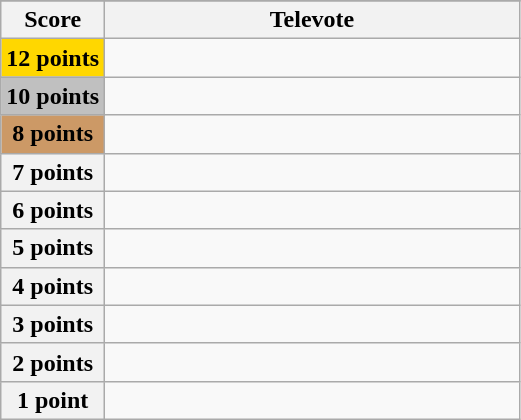<table class="wikitable">
<tr>
</tr>
<tr>
<th scope="col" width="20%">Score</th>
<th scope="col" width="80%">Televote</th>
</tr>
<tr>
<th scope="row" style="background:gold">12 points</th>
<td></td>
</tr>
<tr>
<th scope="row" style="background:silver">10 points</th>
<td></td>
</tr>
<tr>
<th scope="row" style="background:#CC9966">8 points</th>
<td></td>
</tr>
<tr>
<th scope="row">7 points</th>
<td></td>
</tr>
<tr>
<th scope="row">6 points</th>
<td></td>
</tr>
<tr>
<th scope="row">5 points</th>
<td></td>
</tr>
<tr>
<th scope="row">4 points</th>
<td></td>
</tr>
<tr>
<th scope="row">3 points</th>
<td></td>
</tr>
<tr>
<th scope="row">2 points</th>
<td></td>
</tr>
<tr>
<th scope="row">1 point</th>
<td></td>
</tr>
</table>
